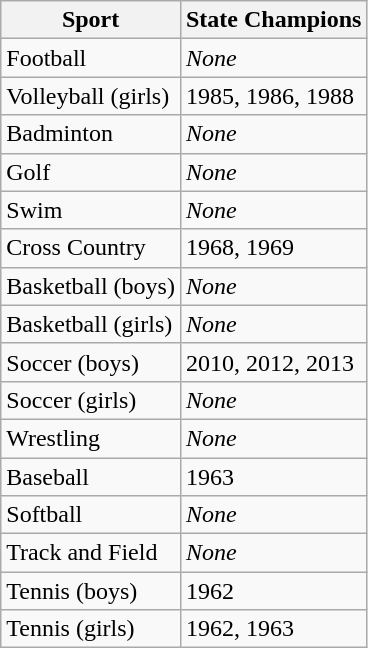<table class=wikitable>
<tr>
<th>Sport</th>
<th>State Champions</th>
</tr>
<tr>
<td>Football</td>
<td><em>None</em></td>
</tr>
<tr>
<td>Volleyball (girls)</td>
<td>1985, 1986, 1988</td>
</tr>
<tr>
<td>Badminton</td>
<td><em>None</em></td>
</tr>
<tr>
<td>Golf</td>
<td><em>None</em></td>
</tr>
<tr>
<td>Swim</td>
<td><em>None</em></td>
</tr>
<tr>
<td>Cross Country</td>
<td>1968, 1969</td>
</tr>
<tr>
<td>Basketball (boys)</td>
<td><em>None</em></td>
</tr>
<tr>
<td>Basketball (girls)</td>
<td><em>None</em></td>
</tr>
<tr>
<td>Soccer (boys)</td>
<td>2010, 2012, 2013</td>
</tr>
<tr>
<td>Soccer (girls)</td>
<td><em>None</em></td>
</tr>
<tr>
<td>Wrestling</td>
<td><em>None</em></td>
</tr>
<tr>
<td>Baseball</td>
<td>1963</td>
</tr>
<tr>
<td>Softball</td>
<td><em>None</em></td>
</tr>
<tr>
<td>Track and Field</td>
<td><em>None</em></td>
</tr>
<tr>
<td>Tennis (boys)</td>
<td>1962</td>
</tr>
<tr>
<td>Tennis (girls)</td>
<td>1962, 1963</td>
</tr>
</table>
